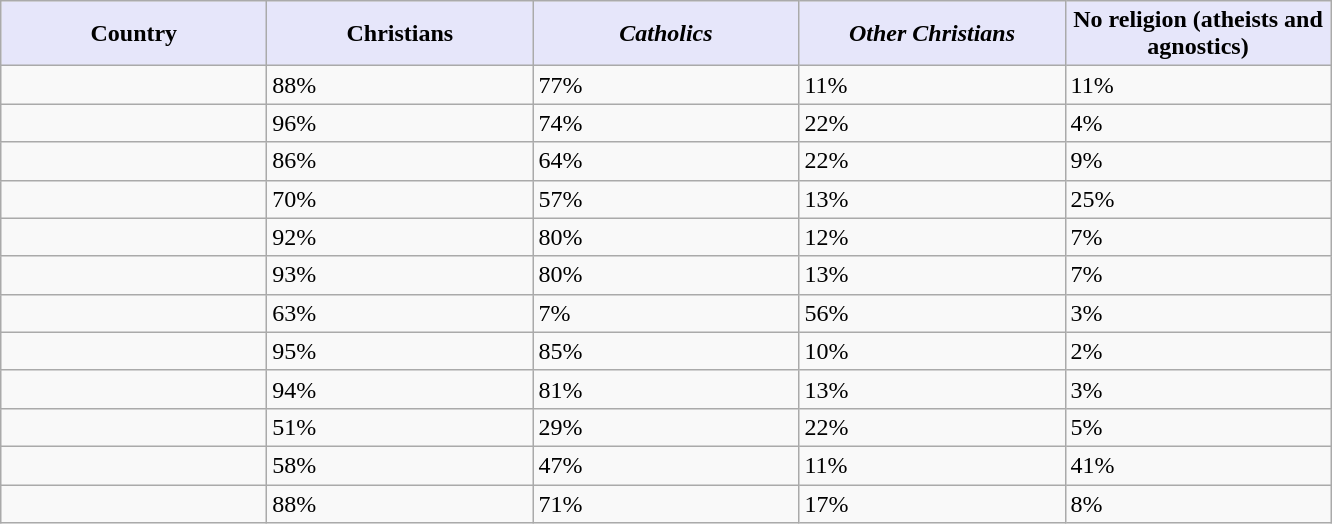<table class="wikitable sortable">
<tr>
<th style="width:170px; px; background:Lavender; color:Black;">Country</th>
<th style="width:170px; px; background:Lavender; color:Black;">Christians</th>
<th style="width:170px; px; background:Lavender; color:Black;"><em>Catholics</em></th>
<th style="width:170px; px; background:Lavender; color:Black;"><em>Other Christians</em></th>
<th style="width:170px; px; background:Lavender; color:Black;">No religion (atheists and agnostics)</th>
</tr>
<tr>
<td><strong></strong></td>
<td>88%</td>
<td>77%</td>
<td>11%</td>
<td>11%</td>
</tr>
<tr>
<td><strong></strong></td>
<td>96%</td>
<td>74%</td>
<td>22%</td>
<td>4%</td>
</tr>
<tr>
<td><strong></strong></td>
<td>86%</td>
<td>64%</td>
<td>22%</td>
<td>9%</td>
</tr>
<tr>
<td><strong></strong></td>
<td>70%</td>
<td>57%</td>
<td>13%</td>
<td>25%</td>
</tr>
<tr>
<td><strong> </strong></td>
<td>92%</td>
<td>80%</td>
<td>12%</td>
<td>7%</td>
</tr>
<tr>
<td><strong> </strong></td>
<td>93%</td>
<td>80%</td>
<td>13%</td>
<td>7%</td>
</tr>
<tr>
<td><strong> </strong></td>
<td>63%</td>
<td>7%</td>
<td>56%</td>
<td>3%</td>
</tr>
<tr>
<td><strong></strong></td>
<td>95%</td>
<td>85%</td>
<td>10%</td>
<td>2%</td>
</tr>
<tr>
<td><strong></strong></td>
<td>94%</td>
<td>81%</td>
<td>13%</td>
<td>3%</td>
</tr>
<tr>
<td><strong></strong></td>
<td>51%</td>
<td>29%</td>
<td>22%</td>
<td>5%</td>
</tr>
<tr>
<td><strong></strong></td>
<td>58%</td>
<td>47%</td>
<td>11%</td>
<td>41%</td>
</tr>
<tr>
<td><strong></strong></td>
<td>88%</td>
<td>71%</td>
<td>17%</td>
<td>8%</td>
</tr>
</table>
